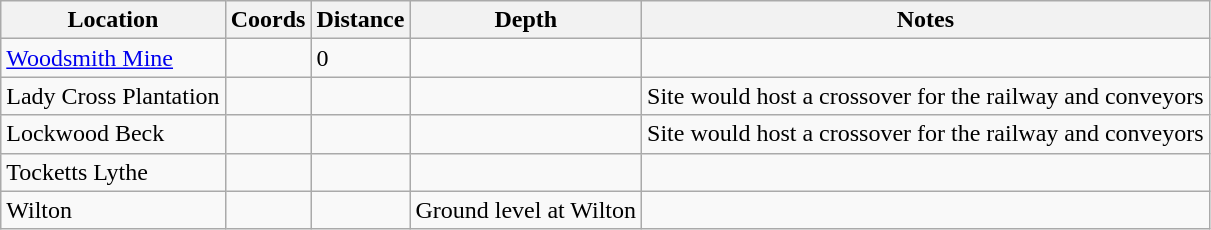<table class="wikitable">
<tr>
<th>Location</th>
<th>Coords</th>
<th>Distance</th>
<th>Depth</th>
<th>Notes</th>
</tr>
<tr>
<td><a href='#'>Woodsmith Mine</a></td>
<td></td>
<td>0</td>
<td></td>
<td></td>
</tr>
<tr>
<td>Lady Cross Plantation</td>
<td></td>
<td></td>
<td></td>
<td>Site would host a crossover for the railway and conveyors</td>
</tr>
<tr>
<td>Lockwood Beck</td>
<td></td>
<td></td>
<td></td>
<td>Site would host a crossover for the railway and conveyors</td>
</tr>
<tr>
<td>Tocketts Lythe</td>
<td></td>
<td></td>
<td></td>
<td></td>
</tr>
<tr>
<td>Wilton</td>
<td></td>
<td></td>
<td>Ground level at Wilton</td>
<td></td>
</tr>
</table>
